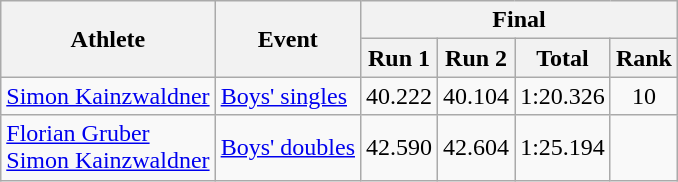<table class="wikitable">
<tr>
<th rowspan="2">Athlete</th>
<th rowspan="2">Event</th>
<th colspan="4">Final</th>
</tr>
<tr>
<th>Run 1</th>
<th>Run 2</th>
<th>Total</th>
<th>Rank</th>
</tr>
<tr>
<td><a href='#'>Simon Kainzwaldner</a></td>
<td><a href='#'>Boys' singles</a></td>
<td align="center">40.222</td>
<td align="center">40.104</td>
<td align="center">1:20.326</td>
<td align="center">10</td>
</tr>
<tr>
<td><a href='#'>Florian Gruber</a><br><a href='#'>Simon Kainzwaldner</a></td>
<td><a href='#'>Boys' doubles</a></td>
<td align="center">42.590</td>
<td align="center">42.604</td>
<td align="center">1:25.194</td>
<td align="center"></td>
</tr>
</table>
